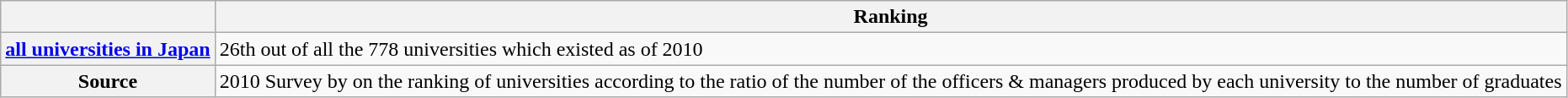<table class="wikitable">
<tr>
<th></th>
<th>Ranking</th>
</tr>
<tr>
<th><a href='#'>all universities in Japan</a></th>
<td>26th out of all the 778 universities which existed as of 2010</td>
</tr>
<tr>
<th>Source</th>
<td>2010 Survey by <em></em> on the ranking of universities according to the ratio of the number of the officers & managers produced by each university to the number of graduates</td>
</tr>
</table>
